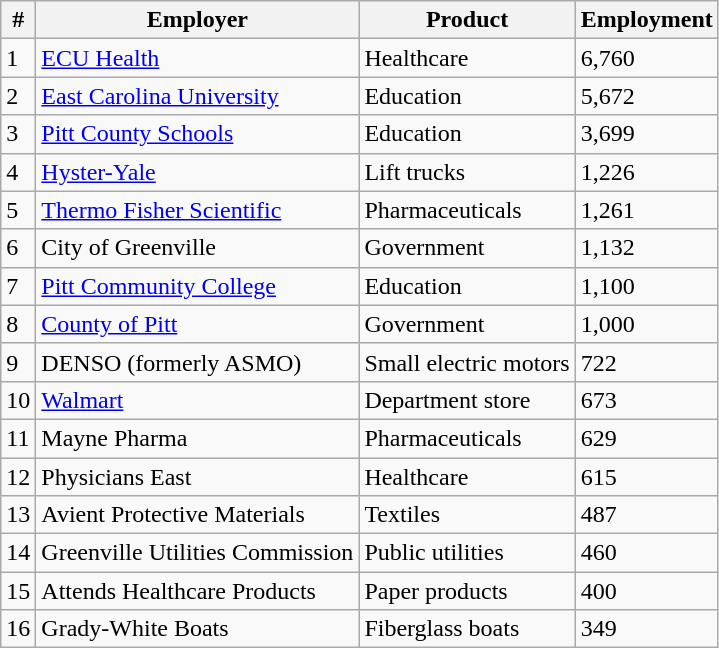<table class="wikitable floatright">
<tr>
<th>#</th>
<th>Employer</th>
<th>Product</th>
<th>Employment</th>
</tr>
<tr>
<td>1</td>
<td><a href='#'>ECU Health</a></td>
<td>Healthcare</td>
<td>6,760</td>
</tr>
<tr>
<td>2</td>
<td><a href='#'>East Carolina University</a></td>
<td>Education</td>
<td>5,672</td>
</tr>
<tr>
<td>3</td>
<td><a href='#'>Pitt County Schools</a></td>
<td>Education</td>
<td>3,699</td>
</tr>
<tr>
<td>4</td>
<td><a href='#'>Hyster-Yale</a></td>
<td>Lift trucks</td>
<td>1,226</td>
</tr>
<tr>
<td>5</td>
<td><a href='#'>Thermo Fisher Scientific</a></td>
<td>Pharmaceuticals</td>
<td>1,261</td>
</tr>
<tr>
<td>6</td>
<td>City of Greenville</td>
<td>Government</td>
<td>1,132</td>
</tr>
<tr>
<td>7</td>
<td><a href='#'>Pitt Community College</a></td>
<td>Education</td>
<td>1,100</td>
</tr>
<tr>
<td>8</td>
<td><a href='#'>County of Pitt</a></td>
<td>Government</td>
<td>1,000</td>
</tr>
<tr>
<td>9</td>
<td>DENSO (formerly ASMO)</td>
<td>Small electric motors</td>
<td>722</td>
</tr>
<tr>
<td>10</td>
<td><a href='#'>Walmart</a></td>
<td>Department store</td>
<td>673</td>
</tr>
<tr>
<td>11</td>
<td>Mayne Pharma</td>
<td>Pharmaceuticals</td>
<td>629</td>
</tr>
<tr>
<td>12</td>
<td>Physicians East</td>
<td>Healthcare</td>
<td>615</td>
</tr>
<tr>
<td>13</td>
<td>Avient Protective Materials</td>
<td>Textiles</td>
<td>487</td>
</tr>
<tr>
<td>14</td>
<td>Greenville Utilities Commission</td>
<td>Public utilities</td>
<td>460</td>
</tr>
<tr>
<td>15</td>
<td>Attends Healthcare Products</td>
<td>Paper products</td>
<td>400</td>
</tr>
<tr>
<td>16</td>
<td>Grady-White Boats</td>
<td>Fiberglass boats</td>
<td>349</td>
</tr>
</table>
